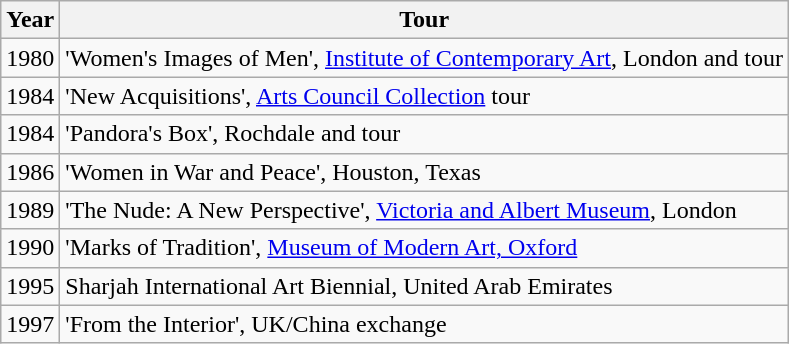<table class="wikitable">
<tr>
<th>Year</th>
<th>Tour</th>
</tr>
<tr>
<td>1980</td>
<td>'Women's Images of Men', <a href='#'>Institute of Contemporary Art</a>, London and tour</td>
</tr>
<tr>
<td>1984</td>
<td>'New Acquisitions', <a href='#'>Arts Council Collection</a> tour</td>
</tr>
<tr>
<td>1984</td>
<td>'Pandora's Box', Rochdale and tour</td>
</tr>
<tr>
<td>1986</td>
<td>'Women in War and Peace', Houston, Texas</td>
</tr>
<tr>
<td>1989</td>
<td>'The Nude: A New Perspective', <a href='#'>Victoria and Albert Museum</a>, London</td>
</tr>
<tr>
<td>1990</td>
<td>'Marks of Tradition', <a href='#'>Museum of Modern Art, Oxford</a></td>
</tr>
<tr>
<td>1995</td>
<td>Sharjah International Art Biennial, United Arab Emirates</td>
</tr>
<tr>
<td>1997</td>
<td>'From the Interior', UK/China exchange</td>
</tr>
</table>
